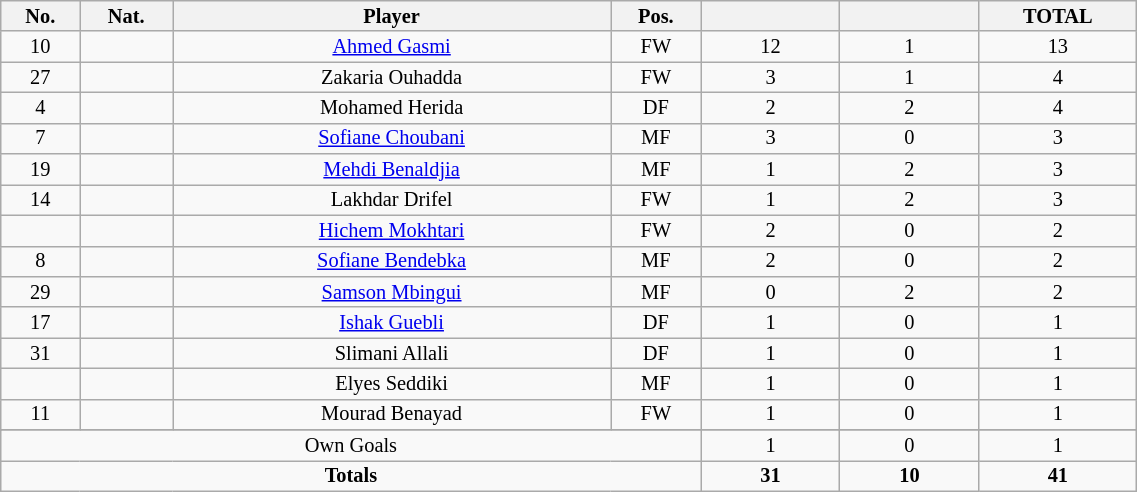<table class="wikitable sortable alternance"  style="font-size:85%; text-align:center; line-height:14px; width:60%;">
<tr>
<th width=10>No.</th>
<th width=10>Nat.</th>
<th width=140>Player</th>
<th width=10>Pos.</th>
<th width=40></th>
<th width=40></th>
<th width=10>TOTAL</th>
</tr>
<tr>
<td>10</td>
<td></td>
<td><a href='#'>Ahmed Gasmi</a></td>
<td>FW</td>
<td>12</td>
<td>1</td>
<td>13</td>
</tr>
<tr>
<td>27</td>
<td></td>
<td>Zakaria Ouhadda</td>
<td>FW</td>
<td>3</td>
<td>1</td>
<td>4</td>
</tr>
<tr>
<td>4</td>
<td></td>
<td>Mohamed Herida</td>
<td>DF</td>
<td>2</td>
<td>2</td>
<td>4</td>
</tr>
<tr>
<td>7</td>
<td></td>
<td><a href='#'>Sofiane Choubani</a></td>
<td>MF</td>
<td>3</td>
<td>0</td>
<td>3</td>
</tr>
<tr>
<td>19</td>
<td></td>
<td><a href='#'>Mehdi Benaldjia</a></td>
<td>MF</td>
<td>1</td>
<td>2</td>
<td>3</td>
</tr>
<tr>
<td>14</td>
<td></td>
<td>Lakhdar Drifel</td>
<td>FW</td>
<td>1</td>
<td>2</td>
<td>3</td>
</tr>
<tr>
<td></td>
<td></td>
<td><a href='#'>Hichem Mokhtari</a></td>
<td>FW</td>
<td>2</td>
<td>0</td>
<td>2</td>
</tr>
<tr>
<td>8</td>
<td></td>
<td><a href='#'>Sofiane Bendebka</a></td>
<td>MF</td>
<td>2</td>
<td>0</td>
<td>2</td>
</tr>
<tr>
<td>29</td>
<td></td>
<td><a href='#'>Samson Mbingui</a></td>
<td>MF</td>
<td>0</td>
<td>2</td>
<td>2</td>
</tr>
<tr>
<td>17</td>
<td></td>
<td><a href='#'>Ishak Guebli</a></td>
<td>DF</td>
<td>1</td>
<td>0</td>
<td>1</td>
</tr>
<tr>
<td>31</td>
<td></td>
<td>Slimani Allali</td>
<td>DF</td>
<td>1</td>
<td>0</td>
<td>1</td>
</tr>
<tr>
<td></td>
<td></td>
<td>Elyes Seddiki</td>
<td>MF</td>
<td>1</td>
<td>0</td>
<td>1</td>
</tr>
<tr>
<td>11</td>
<td></td>
<td>Mourad Benayad</td>
<td>FW</td>
<td>1</td>
<td>0</td>
<td>1</td>
</tr>
<tr>
</tr>
<tr class="sortbottom">
<td colspan="4">Own Goals</td>
<td>1</td>
<td>0</td>
<td>1</td>
</tr>
<tr class="sortbottom">
<td colspan="4"><strong>Totals</strong></td>
<td><strong>31</strong></td>
<td><strong>10</strong></td>
<td><strong>41</strong></td>
</tr>
</table>
